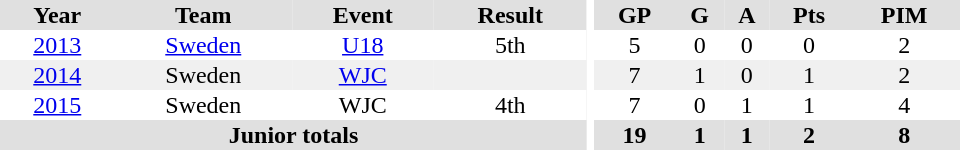<table border="0" cellpadding="1" cellspacing="0" ID="Table3" style="text-align:center; width:40em">
<tr ALIGN="center" bgcolor="#e0e0e0">
<th>Year</th>
<th>Team</th>
<th>Event</th>
<th>Result</th>
<th rowspan="99" bgcolor="#ffffff"></th>
<th>GP</th>
<th>G</th>
<th>A</th>
<th>Pts</th>
<th>PIM</th>
</tr>
<tr>
<td><a href='#'>2013</a></td>
<td><a href='#'>Sweden</a></td>
<td><a href='#'>U18</a></td>
<td>5th</td>
<td>5</td>
<td>0</td>
<td>0</td>
<td>0</td>
<td>2</td>
</tr>
<tr bgcolor="#f0f0f0">
<td><a href='#'>2014</a></td>
<td>Sweden</td>
<td><a href='#'>WJC</a></td>
<td></td>
<td>7</td>
<td>1</td>
<td>0</td>
<td>1</td>
<td>2</td>
</tr>
<tr>
<td><a href='#'>2015</a></td>
<td>Sweden</td>
<td>WJC</td>
<td>4th</td>
<td>7</td>
<td>0</td>
<td>1</td>
<td>1</td>
<td>4</td>
</tr>
<tr bgcolor="#e0e0e0">
<th colspan="4">Junior totals</th>
<th>19</th>
<th>1</th>
<th>1</th>
<th>2</th>
<th>8</th>
</tr>
</table>
